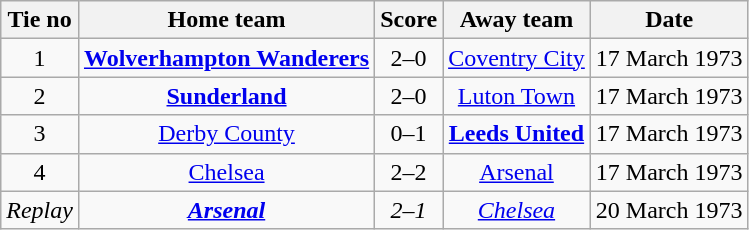<table class="wikitable" style="text-align: center">
<tr>
<th>Tie no</th>
<th>Home team</th>
<th>Score</th>
<th>Away team</th>
<th>Date</th>
</tr>
<tr>
<td>1</td>
<td><strong><a href='#'>Wolverhampton Wanderers</a></strong></td>
<td>2–0</td>
<td><a href='#'>Coventry City</a></td>
<td>17 March 1973</td>
</tr>
<tr>
<td>2</td>
<td><strong><a href='#'>Sunderland</a></strong></td>
<td>2–0</td>
<td><a href='#'>Luton Town</a></td>
<td>17 March 1973</td>
</tr>
<tr>
<td>3</td>
<td><a href='#'>Derby County</a></td>
<td>0–1</td>
<td><strong><a href='#'>Leeds United</a></strong></td>
<td>17 March 1973</td>
</tr>
<tr>
<td>4</td>
<td><a href='#'>Chelsea</a></td>
<td>2–2</td>
<td><a href='#'>Arsenal</a></td>
<td>17 March 1973</td>
</tr>
<tr>
<td><em>Replay</em></td>
<td><strong><em><a href='#'>Arsenal</a></em></strong></td>
<td><em>2–1</em></td>
<td><em><a href='#'>Chelsea</a></em></td>
<td>20 March 1973</td>
</tr>
</table>
